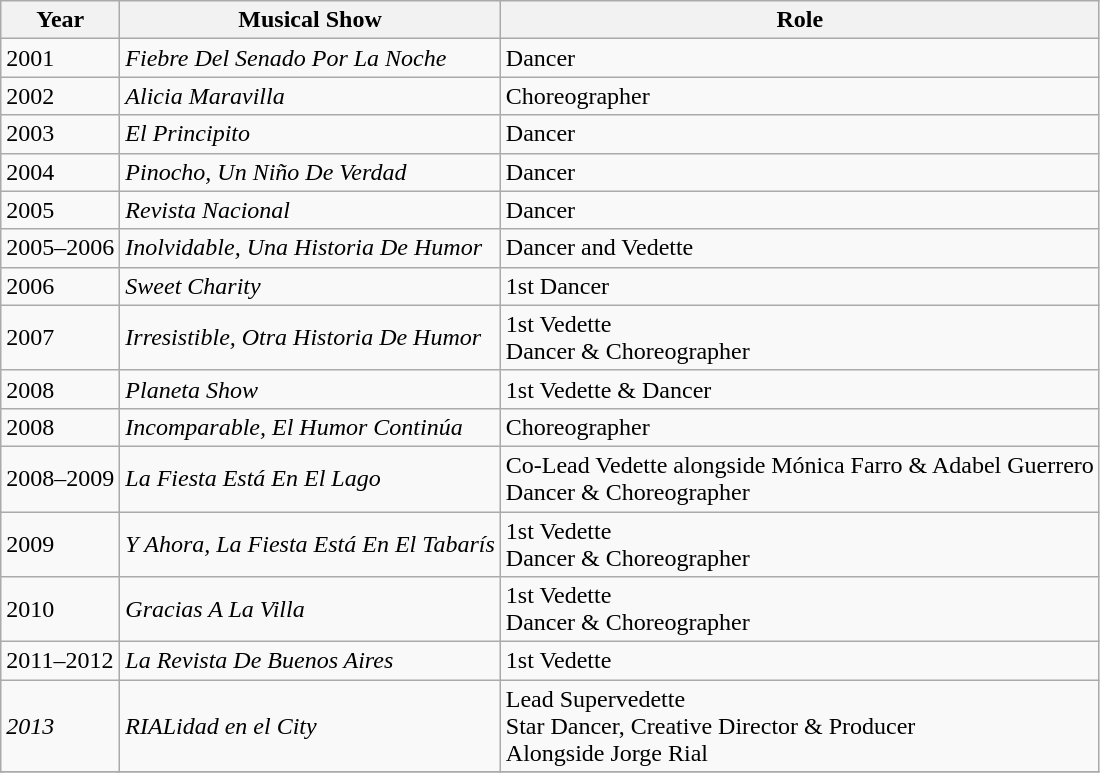<table class="wikitable sortable">
<tr>
<th>Year</th>
<th>Musical Show</th>
<th>Role</th>
</tr>
<tr>
<td>2001</td>
<td><em>Fiebre Del Senado Por La Noche</em></td>
<td>Dancer</td>
</tr>
<tr>
<td>2002</td>
<td><em>Alicia Maravilla</em></td>
<td>Choreographer</td>
</tr>
<tr>
<td>2003</td>
<td><em>El Principito</em></td>
<td>Dancer</td>
</tr>
<tr>
<td>2004</td>
<td><em>Pinocho, Un Niño De Verdad</em></td>
<td>Dancer</td>
</tr>
<tr>
<td>2005</td>
<td><em>Revista Nacional</em></td>
<td>Dancer</td>
</tr>
<tr>
<td>2005–2006</td>
<td><em>Inolvidable, Una Historia De Humor</em></td>
<td>Dancer and Vedette</td>
</tr>
<tr>
<td>2006</td>
<td><em>Sweet Charity</em></td>
<td>1st Dancer</td>
</tr>
<tr>
<td>2007</td>
<td><em>Irresistible, Otra Historia De Humor</em></td>
<td>1st Vedette<em><br></em>Dancer & Choreographer</td>
</tr>
<tr>
<td>2008</td>
<td><em>Planeta Show</em></td>
<td>1st Vedette & Dancer</td>
</tr>
<tr>
<td>2008</td>
<td><em>Incomparable, El Humor Continúa</em></td>
<td>Choreographer</td>
</tr>
<tr>
<td>2008–2009</td>
<td><em>La Fiesta Está En El Lago</em></td>
<td>Co-Lead Vedette alongside Mónica Farro & Adabel Guerrero<br>Dancer & Choreographer</td>
</tr>
<tr>
<td>2009</td>
<td><em>Y Ahora, La Fiesta Está En El Tabarís</em></td>
<td>1st Vedette<br>Dancer & Choreographer</td>
</tr>
<tr>
<td>2010</td>
<td><em>Gracias A La Villa</em></td>
<td>1st Vedette<br>Dancer & Choreographer</td>
</tr>
<tr>
<td>2011–2012</td>
<td><em>La Revista De Buenos Aires</em></td>
<td>1st Vedette</td>
</tr>
<tr>
<td><em>2013</em></td>
<td><em>RIALidad en el City</em></td>
<td>Lead Supervedette<br>Star Dancer, Creative Director & Producer<br>Alongside Jorge Rial</td>
</tr>
<tr>
</tr>
</table>
